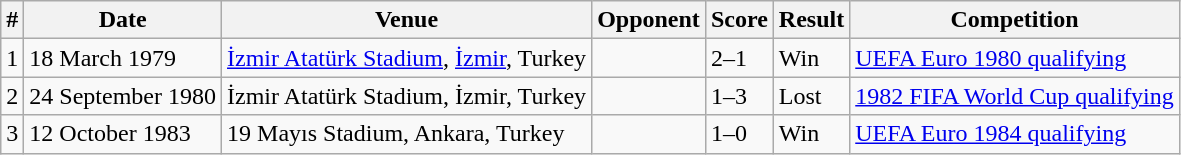<table class="wikitable">
<tr>
<th>#</th>
<th>Date</th>
<th>Venue</th>
<th>Opponent</th>
<th>Score</th>
<th>Result</th>
<th>Competition</th>
</tr>
<tr>
<td>1</td>
<td>18 March 1979</td>
<td><a href='#'>İzmir Atatürk Stadium</a>, <a href='#'>İzmir</a>, Turkey</td>
<td></td>
<td>2–1</td>
<td>Win</td>
<td><a href='#'>UEFA Euro 1980 qualifying</a></td>
</tr>
<tr>
<td>2</td>
<td>24 September 1980</td>
<td>İzmir Atatürk Stadium, İzmir, Turkey</td>
<td></td>
<td>1–3</td>
<td>Lost</td>
<td><a href='#'>1982 FIFA World Cup qualifying</a></td>
</tr>
<tr>
<td>3</td>
<td>12 October 1983</td>
<td>19 Mayıs Stadium, Ankara, Turkey</td>
<td></td>
<td>1–0</td>
<td>Win</td>
<td><a href='#'>UEFA Euro 1984 qualifying</a></td>
</tr>
</table>
